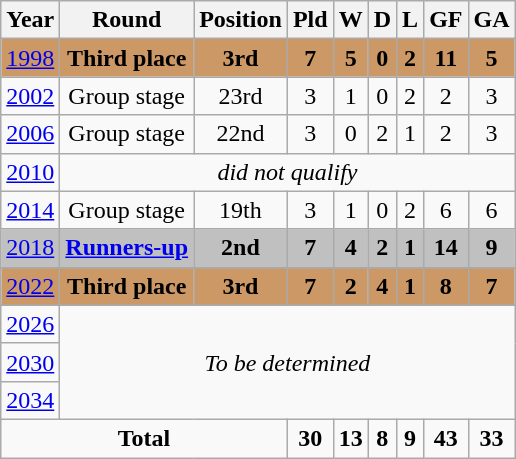<table class="wikitable sortable" style="text-align: center;">
<tr>
<th>Year</th>
<th>Round</th>
<th>Position</th>
<th>Pld</th>
<th>W</th>
<th>D</th>
<th>L</th>
<th>GF</th>
<th>GA</th>
</tr>
<tr bgcolor='#cc9966'>
<td align="center"> <a href='#'>1998</a></td>
<td><strong>Third place</strong></td>
<td><strong>3rd</strong></td>
<td><strong>7</strong></td>
<td><strong>5</strong></td>
<td><strong>0</strong></td>
<td><strong>2</strong></td>
<td><strong>11</strong></td>
<td><strong>5</strong></td>
</tr>
<tr>
<td align="center"> <a href='#'>2002</a></td>
<td>Group stage</td>
<td>23rd</td>
<td>3</td>
<td>1</td>
<td>0</td>
<td>2</td>
<td>2</td>
<td>3</td>
</tr>
<tr>
<td align="center"> <a href='#'>2006</a></td>
<td>Group stage</td>
<td>22nd</td>
<td>3</td>
<td>0</td>
<td>2</td>
<td>1</td>
<td>2</td>
<td>3</td>
</tr>
<tr>
<td align="center"> <a href='#'>2010</a></td>
<td colspan=8><em>did not qualify</em></td>
</tr>
<tr>
<td align="center"> <a href='#'>2014</a></td>
<td>Group stage</td>
<td>19th</td>
<td>3</td>
<td>1</td>
<td>0</td>
<td>2</td>
<td>6</td>
<td>6</td>
</tr>
<tr bgcolor="C0C0C0">
<td align="center"> <a href='#'>2018</a></td>
<td><strong><a href='#'>Runners-up</a></strong></td>
<td><strong>2nd</strong></td>
<td><strong>7</strong></td>
<td><strong>4</strong></td>
<td><strong>2</strong></td>
<td><strong>1</strong></td>
<td><strong>14</strong></td>
<td><strong>9</strong></td>
</tr>
<tr style="text-align:center;">
</tr>
<tr bgcolor='#cc9966'>
<td align="center"> <a href='#'>2022</a></td>
<td><strong>Third place</strong></td>
<td><strong>3rd</strong></td>
<td><strong>7</strong></td>
<td><strong>2</strong></td>
<td><strong>4</strong></td>
<td><strong>1</strong></td>
<td><strong>8</strong></td>
<td><strong>7</strong></td>
</tr>
<tr>
</tr>
<tr style="text-align:center;">
<td> <a href='#'>2026</a></td>
<td colspan=8 rowspan=3><em>To be determined</em></td>
</tr>
<tr style="text-align:center;">
<td>   <a href='#'>2030</a></td>
</tr>
<tr style="text-align:center;">
<td> <a href='#'>2034</a></td>
</tr>
<tr style="text-align:center;">
<td colspan=3><strong>Total</strong></td>
<td><strong>30</strong></td>
<td><strong>13</strong></td>
<td><strong>8</strong></td>
<td><strong>9</strong></td>
<td><strong>43</strong></td>
<td><strong>33</strong></td>
</tr>
</table>
